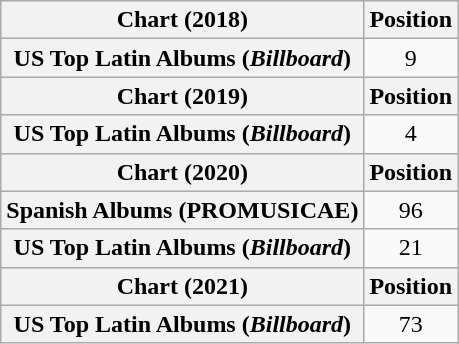<table class="wikitable plainrowheaders" style="text-align:center">
<tr>
<th scope="col">Chart (2018)</th>
<th scope="col">Position</th>
</tr>
<tr>
<th scope="row">US Top Latin Albums (<em>Billboard</em>)</th>
<td>9</td>
</tr>
<tr>
<th scope="col">Chart (2019)</th>
<th scope="col">Position</th>
</tr>
<tr>
<th scope="row">US Top Latin Albums (<em>Billboard</em>)</th>
<td>4</td>
</tr>
<tr>
<th scope="col">Chart (2020)</th>
<th scope="col">Position</th>
</tr>
<tr>
<th scope="row">Spanish Albums (PROMUSICAE)</th>
<td>96</td>
</tr>
<tr>
<th scope="row">US Top Latin Albums (<em>Billboard</em>)</th>
<td>21</td>
</tr>
<tr>
<th scope="col">Chart (2021)</th>
<th scope="col">Position</th>
</tr>
<tr>
<th scope="row">US Top Latin Albums (<em>Billboard</em>)</th>
<td>73</td>
</tr>
</table>
